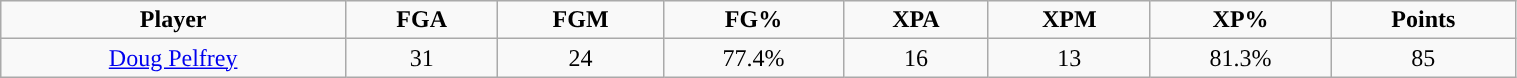<table class="wikitable" width="80%">
<tr align="center">
<td><strong>Player</strong></td>
<td><strong>FGA</strong></td>
<td><strong>FGM</strong></td>
<td><strong>FG%</strong></td>
<td><strong>XPA</strong></td>
<td><strong>XPM</strong></td>
<td><strong>XP%</strong></td>
<td><strong>Points</strong></td>
</tr>
<tr align="center" bgcolor="">
<td><a href='#'>Doug Pelfrey</a></td>
<td>31</td>
<td>24</td>
<td>77.4%</td>
<td>16</td>
<td>13</td>
<td>81.3%</td>
<td>85</td>
</tr>
</table>
